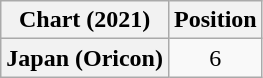<table class="wikitable plainrowheaders" style="text-align:center">
<tr>
<th scope="col">Chart (2021)</th>
<th scope="col">Position</th>
</tr>
<tr>
<th scope="row">Japan (Oricon)<br></th>
<td>6</td>
</tr>
</table>
